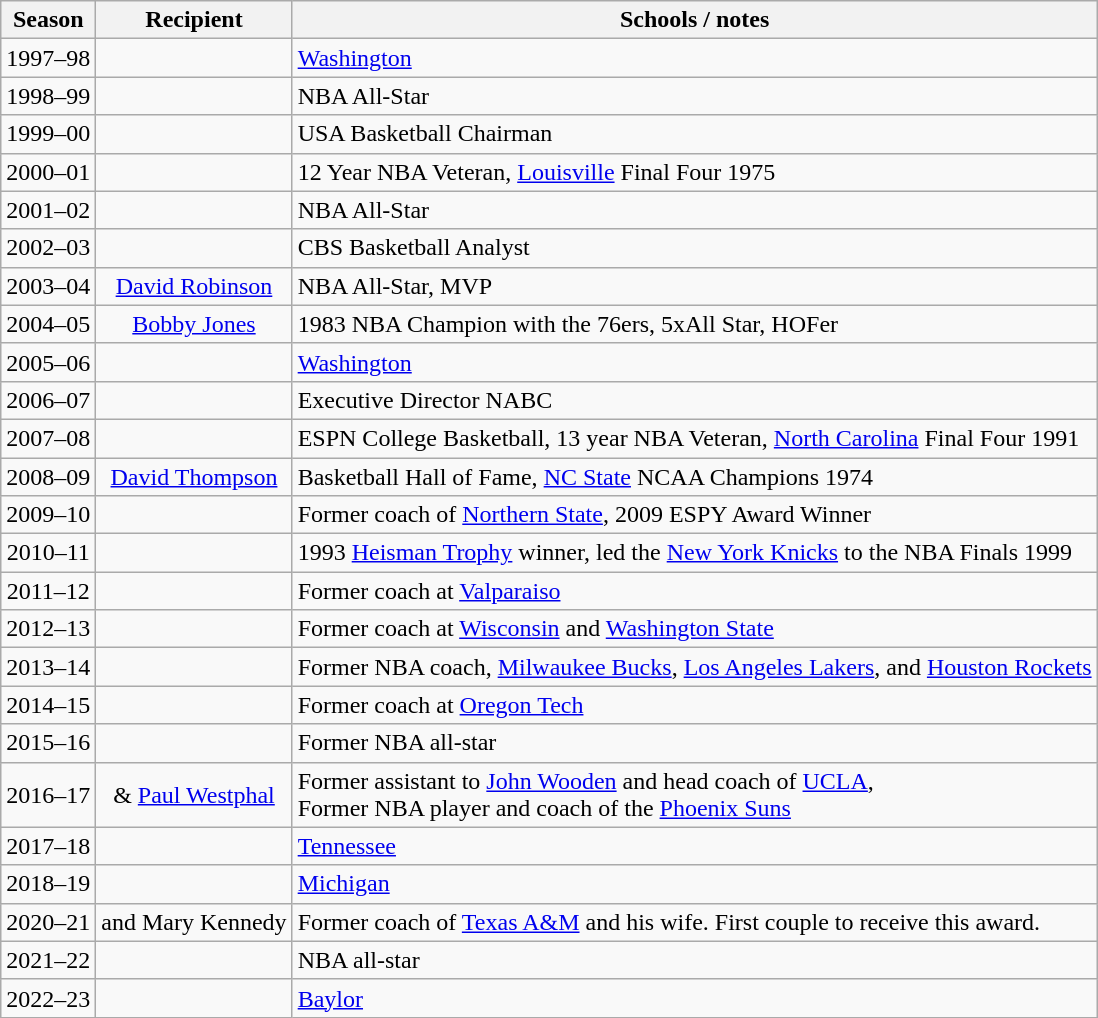<table class="wikitable sortable">
<tr>
<th>Season</th>
<th>Recipient</th>
<th class="unsortable">Schools / notes</th>
</tr>
<tr align=center>
<td>1997–98</td>
<td></td>
<td align="left"><a href='#'>Washington</a></td>
</tr>
<tr align=center>
<td>1998–99</td>
<td></td>
<td align="left">NBA All-Star</td>
</tr>
<tr align=center>
<td>1999–00</td>
<td></td>
<td align="left">USA Basketball Chairman</td>
</tr>
<tr align=center>
<td>2000–01</td>
<td></td>
<td align="left">12 Year NBA Veteran, <a href='#'>Louisville</a> Final Four 1975</td>
</tr>
<tr align=center>
<td>2001–02</td>
<td></td>
<td align="left">NBA All-Star</td>
</tr>
<tr align=center>
<td>2002–03</td>
<td></td>
<td align="left">CBS Basketball Analyst</td>
</tr>
<tr align=center>
<td>2003–04</td>
<td><a href='#'>David Robinson</a></td>
<td align="left">NBA All-Star, MVP</td>
</tr>
<tr align=center>
<td>2004–05</td>
<td><a href='#'>Bobby Jones</a></td>
<td align="left">1983 NBA Champion with the 76ers, 5xAll Star, HOFer</td>
</tr>
<tr align=center>
<td>2005–06</td>
<td></td>
<td align="left"><a href='#'>Washington</a></td>
</tr>
<tr align=center>
<td>2006–07</td>
<td></td>
<td align="left">Executive Director NABC</td>
</tr>
<tr align=center>
<td>2007–08</td>
<td></td>
<td align="left">ESPN College Basketball, 13 year NBA Veteran, <a href='#'>North Carolina</a> Final Four 1991</td>
</tr>
<tr align=center>
<td>2008–09</td>
<td><a href='#'>David Thompson</a></td>
<td align="left">Basketball Hall of Fame, <a href='#'>NC State</a> NCAA Champions 1974</td>
</tr>
<tr align=center>
<td>2009–10</td>
<td></td>
<td align="left">Former coach of <a href='#'>Northern State</a>, 2009 ESPY Award Winner</td>
</tr>
<tr align=center>
<td>2010–11</td>
<td></td>
<td align="left">1993 <a href='#'>Heisman Trophy</a> winner, led the <a href='#'>New York Knicks</a> to the NBA Finals 1999</td>
</tr>
<tr align=center>
<td>2011–12</td>
<td></td>
<td align="left">Former coach at <a href='#'>Valparaiso</a></td>
</tr>
<tr align=center>
<td>2012–13</td>
<td></td>
<td align="left">Former coach at <a href='#'>Wisconsin</a> and <a href='#'>Washington State</a></td>
</tr>
<tr align=center>
<td>2013–14</td>
<td></td>
<td align="left">Former NBA coach, <a href='#'>Milwaukee Bucks</a>, <a href='#'>Los Angeles Lakers</a>, and <a href='#'>Houston Rockets</a></td>
</tr>
<tr align=center>
<td>2014–15</td>
<td></td>
<td align="left">Former coach at <a href='#'>Oregon Tech</a></td>
</tr>
<tr align=center>
<td>2015–16</td>
<td></td>
<td align="left">Former NBA all-star</td>
</tr>
<tr align=center>
<td>2016–17</td>
<td> & <a href='#'>Paul Westphal</a></td>
<td align="left">Former assistant to <a href='#'>John Wooden</a> and head coach of <a href='#'>UCLA</a>,<br> Former NBA player and coach of the <a href='#'>Phoenix Suns</a></td>
</tr>
<tr align=center>
<td>2017–18</td>
<td></td>
<td align="left"><a href='#'>Tennessee</a></td>
</tr>
<tr align=center>
<td>2018–19</td>
<td></td>
<td align="left"><a href='#'>Michigan</a></td>
</tr>
<tr align=center>
<td>2020–21</td>
<td> and Mary Kennedy</td>
<td align="left">Former coach of <a href='#'>Texas A&M</a> and his wife. First couple to receive this award.</td>
</tr>
<tr align=center>
<td>2021–22</td>
<td></td>
<td align="left">NBA all-star</td>
</tr>
<tr align=center>
<td>2022–23</td>
<td></td>
<td align="left"><a href='#'>Baylor</a></td>
</tr>
</table>
